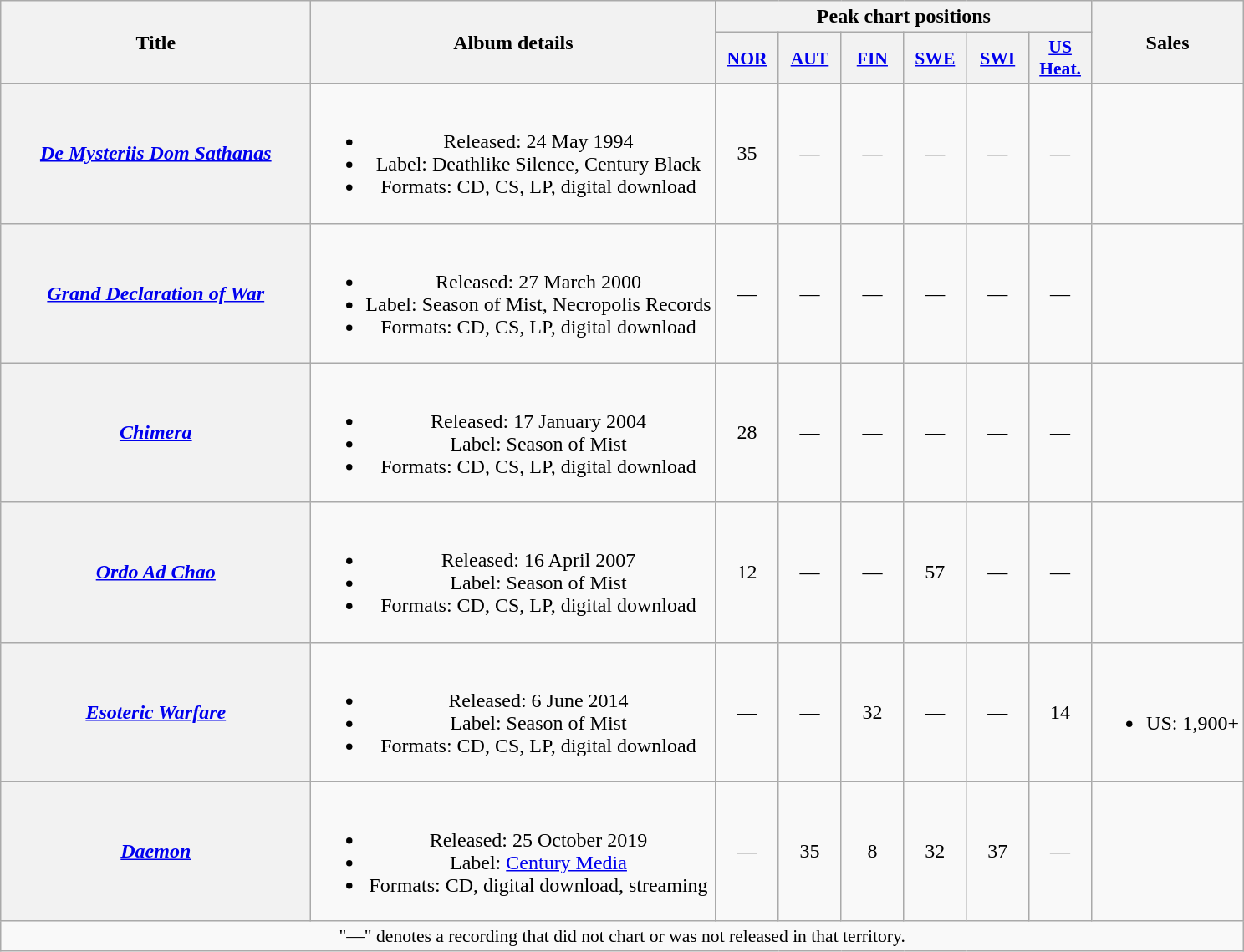<table class="wikitable plainrowheaders" style="text-align:center;">
<tr>
<th scope="col" rowspan="2" style="width:15em;">Title</th>
<th scope="col" rowspan="2">Album details</th>
<th scope="col" colspan="6">Peak chart positions</th>
<th scope="col" rowspan="2">Sales</th>
</tr>
<tr>
<th scope="col" style="width:3em;font-size:90%;"><a href='#'>NOR</a><br></th>
<th scope="col" style="width:3em;font-size:90%;"><a href='#'>AUT</a><br></th>
<th scope="col" style="width:3em;font-size:90%;"><a href='#'>FIN</a><br></th>
<th scope="col" style="width:3em;font-size:90%;"><a href='#'>SWE</a><br></th>
<th scope="col" style="width:3em;font-size:90%;"><a href='#'>SWI</a><br></th>
<th scope="col" style="width:3em;font-size:90%;"><a href='#'>US Heat.</a><br></th>
</tr>
<tr>
<th scope="row"><em><a href='#'>De Mysteriis Dom Sathanas</a></em></th>
<td><br><ul><li>Released: 24 May 1994</li><li>Label: Deathlike Silence, Century Black</li><li>Formats: CD, CS, LP, digital download</li></ul></td>
<td align="center">35</td>
<td align="center">—</td>
<td align="center">—</td>
<td align="center">—</td>
<td align="center">—</td>
<td align="center">—</td>
<td></td>
</tr>
<tr>
<th scope="row"><em><a href='#'>Grand Declaration of War</a></em></th>
<td><br><ul><li>Released: 27 March 2000</li><li>Label: Season of Mist, Necropolis Records</li><li>Formats: CD, CS, LP, digital download</li></ul></td>
<td align="center">—</td>
<td align="center">—</td>
<td align="center">—</td>
<td align="center">—</td>
<td align="center">—</td>
<td align="center">—</td>
<td></td>
</tr>
<tr>
<th scope="row"><em><a href='#'>Chimera</a></em></th>
<td><br><ul><li>Released: 17 January 2004</li><li>Label: Season of Mist</li><li>Formats: CD, CS, LP, digital download</li></ul></td>
<td align="center">28</td>
<td align="center">—</td>
<td align="center">—</td>
<td align="center">—</td>
<td align="center">—</td>
<td align="center">—</td>
<td></td>
</tr>
<tr>
<th scope="row"><em><a href='#'>Ordo Ad Chao</a></em></th>
<td><br><ul><li>Released: 16 April 2007</li><li>Label: Season of Mist</li><li>Formats: CD, CS, LP, digital download</li></ul></td>
<td align="center">12</td>
<td align="center">—</td>
<td align="center">—</td>
<td align="center">57</td>
<td align="center">—</td>
<td align="center">—</td>
<td></td>
</tr>
<tr>
<th scope="row"><em><a href='#'>Esoteric Warfare</a></em></th>
<td><br><ul><li>Released: 6 June 2014</li><li>Label: Season of Mist</li><li>Formats: CD, CS, LP, digital download</li></ul></td>
<td align="center">—</td>
<td align="center">—</td>
<td align="center">32</td>
<td align="center">—</td>
<td align="center">—</td>
<td align="center">14</td>
<td><br><ul><li>US: 1,900+</li></ul></td>
</tr>
<tr>
<th scope="row"><em><a href='#'>Daemon</a></em></th>
<td><br><ul><li>Released: 25 October 2019</li><li>Label: <a href='#'>Century Media</a></li><li>Formats: CD, digital download, streaming</li></ul></td>
<td align="center">—</td>
<td align="center">35</td>
<td align="center">8<br></td>
<td align="center">32</td>
<td align="center">37</td>
<td align="center">—</td>
<td></td>
</tr>
<tr>
<td colspan="10" style="font-size:90%">"—" denotes a recording that did not chart or was not released in that territory.</td>
</tr>
</table>
